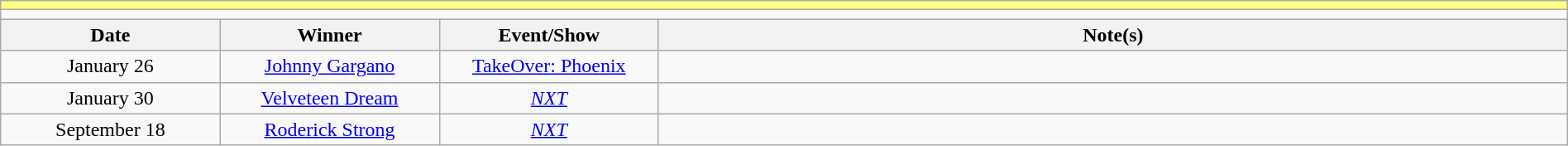<table class="wikitable" style="text-align:center; width:100%;">
<tr style="background:#FFFF80;">
<td colspan="4"></td>
</tr>
<tr>
<td colspan="4"><strong></strong></td>
</tr>
<tr>
<th width=14%>Date</th>
<th width=14%>Winner</th>
<th width=14%>Event/Show</th>
<th width=58%>Note(s)</th>
</tr>
<tr>
<td>January 26</td>
<td><a href='#'>Johnny Gargano</a></td>
<td><a href='#'>TakeOver: Phoenix</a></td>
<td></td>
</tr>
<tr>
<td>January 30<br></td>
<td><a href='#'>Velveteen Dream</a></td>
<td><em><a href='#'>NXT</a></em></td>
<td></td>
</tr>
<tr>
<td>September 18</td>
<td><a href='#'>Roderick Strong</a></td>
<td><em><a href='#'>NXT</a></em></td>
<td align="left"></td>
</tr>
</table>
